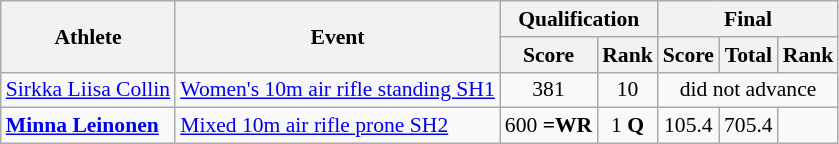<table class=wikitable style="font-size:90%">
<tr>
<th rowspan="2">Athlete</th>
<th rowspan="2">Event</th>
<th colspan="2">Qualification</th>
<th colspan="3">Final</th>
</tr>
<tr>
<th>Score</th>
<th>Rank</th>
<th>Score</th>
<th>Total</th>
<th>Rank</th>
</tr>
<tr>
<td><a href='#'>Sirkka Liisa Collin</a></td>
<td><a href='#'>Women's 10m air rifle standing SH1</a></td>
<td align=center>381</td>
<td align=center>10</td>
<td align=center colspan="3">did not advance</td>
</tr>
<tr>
<td><strong><a href='#'>Minna Leinonen</a></strong></td>
<td><a href='#'>Mixed 10m air rifle prone SH2</a></td>
<td align=center>600 <strong>=WR</strong></td>
<td align=center>1 <strong>Q</strong></td>
<td align=center>105.4</td>
<td align=center>705.4</td>
<td align=center></td>
</tr>
</table>
